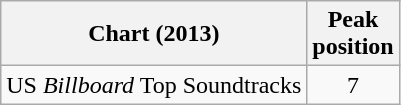<table class="wikitable">
<tr>
<th align="left">Chart (2013)</th>
<th align="left">Peak<br>position</th>
</tr>
<tr>
<td align="left">US <em>Billboard</em> Top Soundtracks</td>
<td align="center">7</td>
</tr>
</table>
